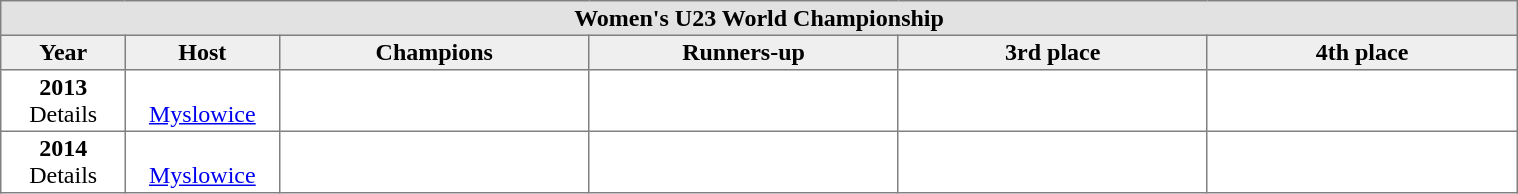<table class="toccolours" border="1" cellpadding="2" style="border-collapse: collapse; text-align: center; width: 80%; margin: 0 auto;">
<tr style= "background: #e2e2e2;">
<th colspan=6 width=100%>Women's U23 World Championship</th>
</tr>
<tr style="background: #efefef;">
<th width=8%>Year</th>
<th width=10%>Host</th>
<th width=20%>Champions</th>
<th width=20%>Runners-up</th>
<th width=20%>3rd place</th>
<th width=20%>4th place</th>
</tr>
<tr>
<td><strong>2013</strong><br> Details</td>
<td><br><a href='#'>Myslowice</a></td>
<td><strong></strong></td>
<td></td>
<td></td>
<td></td>
</tr>
<tr>
<td><strong>2014</strong><br> Details</td>
<td><br><a href='#'>Myslowice</a></td>
<td><strong></strong></td>
<td></td>
<td></td>
<td></td>
</tr>
</table>
